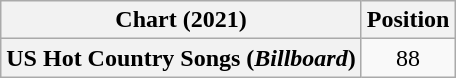<table class="wikitable plainrowheaders" style="text-align:center">
<tr>
<th>Chart (2021)</th>
<th>Position</th>
</tr>
<tr>
<th scope="row">US Hot Country Songs (<em>Billboard</em>)</th>
<td>88</td>
</tr>
</table>
